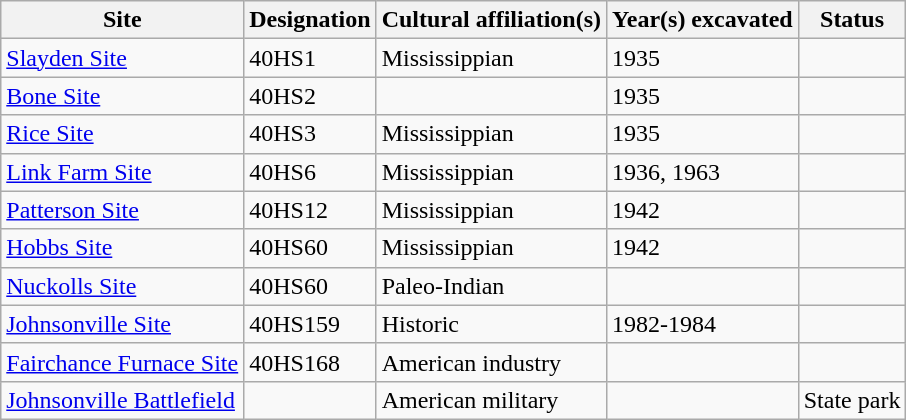<table class="wikitable">
<tr>
<th>Site</th>
<th>Designation</th>
<th>Cultural affiliation(s)</th>
<th>Year(s) excavated</th>
<th>Status</th>
</tr>
<tr>
<td><a href='#'>Slayden Site</a></td>
<td>40HS1</td>
<td>Mississippian</td>
<td>1935</td>
<td></td>
</tr>
<tr>
<td><a href='#'>Bone Site</a></td>
<td>40HS2</td>
<td></td>
<td>1935</td>
<td></td>
</tr>
<tr>
<td><a href='#'>Rice Site</a></td>
<td>40HS3</td>
<td>Mississippian</td>
<td>1935</td>
<td></td>
</tr>
<tr>
<td><a href='#'>Link Farm Site</a></td>
<td>40HS6</td>
<td>Mississippian</td>
<td>1936, 1963</td>
<td></td>
</tr>
<tr>
<td><a href='#'>Patterson Site</a></td>
<td>40HS12</td>
<td>Mississippian</td>
<td>1942</td>
<td></td>
</tr>
<tr>
<td><a href='#'>Hobbs Site</a></td>
<td>40HS60</td>
<td>Mississippian</td>
<td>1942</td>
<td></td>
</tr>
<tr>
<td><a href='#'>Nuckolls Site</a></td>
<td>40HS60</td>
<td>Paleo-Indian</td>
<td></td>
<td></td>
</tr>
<tr>
<td><a href='#'>Johnsonville Site</a></td>
<td>40HS159</td>
<td>Historic</td>
<td>1982-1984</td>
<td></td>
</tr>
<tr>
<td><a href='#'>Fairchance Furnace Site</a></td>
<td>40HS168</td>
<td>American industry</td>
<td></td>
<td></td>
</tr>
<tr>
<td><a href='#'>Johnsonville Battlefield</a></td>
<td></td>
<td>American military</td>
<td></td>
<td>State park</td>
</tr>
</table>
